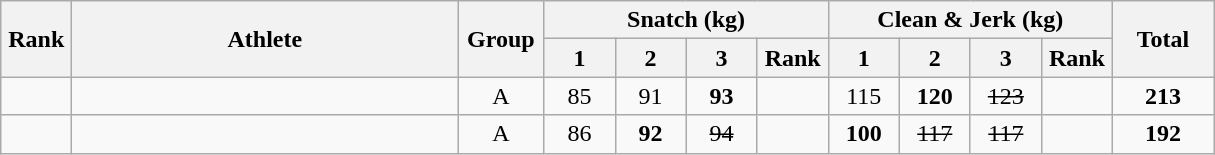<table class = "wikitable" style="text-align:center;">
<tr>
<th rowspan=2 width=40>Rank</th>
<th rowspan=2 width=250>Athlete</th>
<th rowspan=2 width=50>Group</th>
<th colspan=4>Snatch (kg)</th>
<th colspan=4>Clean & Jerk (kg)</th>
<th rowspan=2 width=60>Total</th>
</tr>
<tr>
<th width=40>1</th>
<th width=40>2</th>
<th width=40>3</th>
<th width=40>Rank</th>
<th width=40>1</th>
<th width=40>2</th>
<th width=40>3</th>
<th width=40>Rank</th>
</tr>
<tr>
<td></td>
<td align=left></td>
<td>A</td>
<td>85</td>
<td>91</td>
<td><strong>93</strong></td>
<td></td>
<td>115</td>
<td><strong>120</strong></td>
<td><s>123</s></td>
<td></td>
<td><strong>213</strong></td>
</tr>
<tr>
<td></td>
<td align=left></td>
<td>A</td>
<td>86</td>
<td><strong>92</strong></td>
<td><s>94</s></td>
<td></td>
<td><strong>100</strong></td>
<td><s>117</s></td>
<td><s>117</s></td>
<td></td>
<td><strong>192</strong></td>
</tr>
</table>
